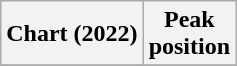<table class="wikitable sortable plainrowheaders" style="text-align:center;">
<tr>
<th scope="col">Chart (2022)</th>
<th scope="col">Peak<br>position</th>
</tr>
<tr>
</tr>
</table>
